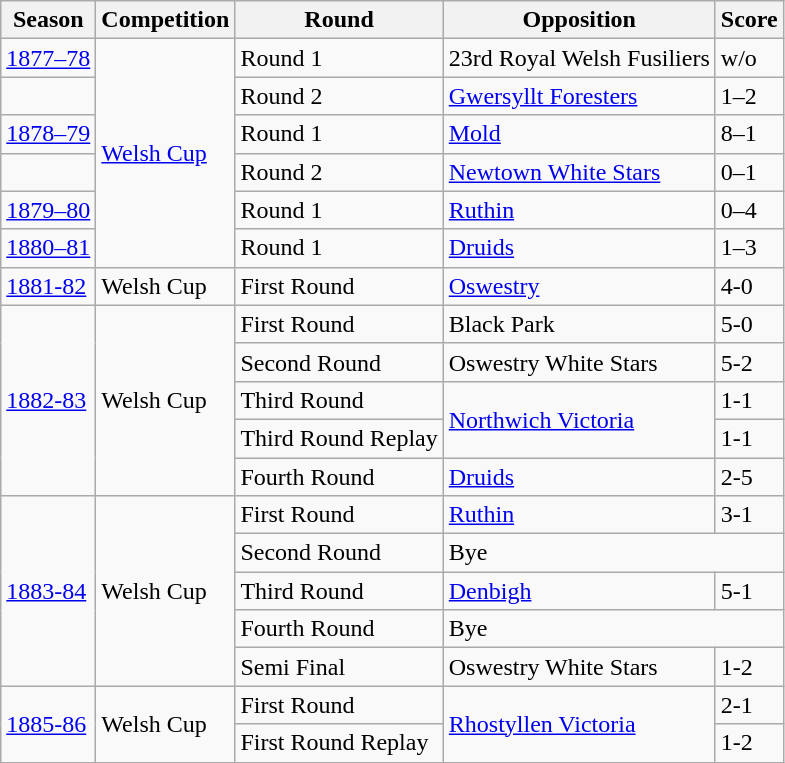<table class="wikitable">
<tr>
<th>Season</th>
<th>Competition</th>
<th>Round</th>
<th>Opposition</th>
<th>Score</th>
</tr>
<tr>
<td><a href='#'>1877–78</a></td>
<td rowspan="6"><a href='#'>Welsh Cup</a></td>
<td>Round 1</td>
<td>23rd Royal Welsh Fusiliers</td>
<td>w/o</td>
</tr>
<tr>
<td></td>
<td>Round 2</td>
<td><a href='#'>Gwersyllt Foresters</a></td>
<td>1–2</td>
</tr>
<tr>
<td><a href='#'>1878–79</a></td>
<td>Round 1</td>
<td><a href='#'>Mold</a></td>
<td>8–1</td>
</tr>
<tr>
<td></td>
<td>Round 2</td>
<td><a href='#'>Newtown White Stars</a></td>
<td>0–1</td>
</tr>
<tr>
<td><a href='#'>1879–80</a></td>
<td>Round 1</td>
<td><a href='#'>Ruthin</a></td>
<td>0–4</td>
</tr>
<tr>
<td><a href='#'>1880–81</a></td>
<td>Round 1</td>
<td><a href='#'>Druids</a></td>
<td>1–3</td>
</tr>
<tr>
<td><a href='#'>1881-82</a></td>
<td>Welsh Cup</td>
<td>First Round</td>
<td><a href='#'>Oswestry</a></td>
<td>4-0</td>
</tr>
<tr>
<td rowspan="5"><a href='#'>1882-83</a></td>
<td rowspan="5">Welsh Cup</td>
<td>First Round</td>
<td>Black Park</td>
<td>5-0</td>
</tr>
<tr>
<td>Second Round</td>
<td>Oswestry White Stars</td>
<td>5-2</td>
</tr>
<tr>
<td>Third Round</td>
<td rowspan="2"><a href='#'>Northwich Victoria</a></td>
<td>1-1</td>
</tr>
<tr>
<td>Third Round Replay</td>
<td>1-1</td>
</tr>
<tr>
<td>Fourth Round</td>
<td><a href='#'>Druids</a></td>
<td>2-5</td>
</tr>
<tr>
<td rowspan="5"><a href='#'>1883-84</a></td>
<td rowspan="5">Welsh Cup</td>
<td>First Round</td>
<td><a href='#'>Ruthin</a></td>
<td>3-1</td>
</tr>
<tr>
<td>Second Round</td>
<td colspan="2">Bye</td>
</tr>
<tr>
<td>Third Round</td>
<td><a href='#'>Denbigh</a></td>
<td>5-1</td>
</tr>
<tr>
<td>Fourth Round</td>
<td colspan="2">Bye</td>
</tr>
<tr>
<td>Semi Final</td>
<td>Oswestry White Stars</td>
<td>1-2</td>
</tr>
<tr>
<td rowspan="2"><a href='#'>1885-86</a></td>
<td rowspan="2">Welsh Cup</td>
<td>First Round</td>
<td rowspan="2"><a href='#'>Rhostyllen Victoria</a></td>
<td>2-1</td>
</tr>
<tr>
<td>First Round Replay</td>
<td>1-2</td>
</tr>
</table>
